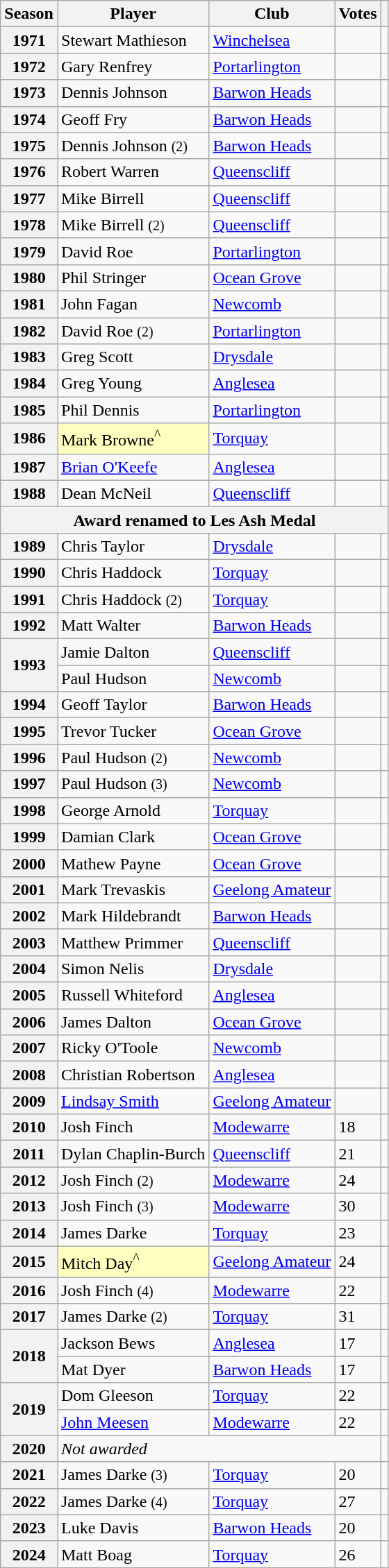<table class="wikitable sortable">
<tr>
<th scope="col">Season</th>
<th scope="col">Player</th>
<th scope="col">Club</th>
<th scope="col">Votes</th>
<th scope="col"></th>
</tr>
<tr>
<th>1971</th>
<td>Stewart Mathieson</td>
<td><a href='#'>Winchelsea</a></td>
<td></td>
<td></td>
</tr>
<tr>
<th>1972</th>
<td>Gary Renfrey</td>
<td><a href='#'>Portarlington</a></td>
<td></td>
<td></td>
</tr>
<tr>
<th>1973</th>
<td>Dennis Johnson</td>
<td><a href='#'>Barwon Heads</a></td>
<td></td>
<td></td>
</tr>
<tr>
<th>1974</th>
<td>Geoff Fry</td>
<td><a href='#'>Barwon Heads</a></td>
<td></td>
<td></td>
</tr>
<tr>
<th>1975</th>
<td>Dennis Johnson <small>(2)</small></td>
<td><a href='#'>Barwon Heads</a></td>
<td></td>
<td></td>
</tr>
<tr>
<th>1976</th>
<td>Robert Warren</td>
<td><a href='#'>Queenscliff</a></td>
<td></td>
<td></td>
</tr>
<tr>
<th>1977</th>
<td>Mike Birrell</td>
<td><a href='#'>Queenscliff</a></td>
<td></td>
<td></td>
</tr>
<tr>
<th>1978</th>
<td>Mike Birrell <small>(2)</small></td>
<td><a href='#'>Queenscliff</a></td>
<td></td>
<td></td>
</tr>
<tr>
<th>1979</th>
<td>David Roe</td>
<td><a href='#'>Portarlington</a></td>
<td></td>
<td></td>
</tr>
<tr>
<th>1980</th>
<td>Phil Stringer</td>
<td><a href='#'>Ocean Grove</a></td>
<td></td>
<td></td>
</tr>
<tr>
<th>1981</th>
<td>John Fagan</td>
<td><a href='#'>Newcomb</a></td>
<td></td>
<td></td>
</tr>
<tr>
<th>1982</th>
<td>David Roe <small>(2)</small></td>
<td><a href='#'>Portarlington</a></td>
<td></td>
<td></td>
</tr>
<tr>
<th>1983</th>
<td>Greg Scott</td>
<td><a href='#'>Drysdale</a></td>
<td></td>
<td></td>
</tr>
<tr>
<th>1984</th>
<td>Greg Young</td>
<td><a href='#'>Anglesea</a></td>
<td></td>
<td></td>
</tr>
<tr>
<th>1985</th>
<td>Phil Dennis</td>
<td><a href='#'>Portarlington</a></td>
<td></td>
<td></td>
</tr>
<tr>
<th>1986</th>
<td style="background:#FFFFC0">Mark Browne<sup>^</sup></td>
<td><a href='#'>Torquay</a></td>
<td></td>
<td></td>
</tr>
<tr>
<th>1987</th>
<td><a href='#'>Brian O'Keefe</a></td>
<td><a href='#'>Anglesea</a></td>
<td></td>
<td></td>
</tr>
<tr>
<th>1988</th>
<td>Dean McNeil</td>
<td><a href='#'>Queenscliff</a></td>
<td></td>
<td></td>
</tr>
<tr>
<th colspan="5">Award renamed to Les Ash Medal</th>
</tr>
<tr>
<th>1989</th>
<td>Chris Taylor</td>
<td><a href='#'>Drysdale</a></td>
<td></td>
<td></td>
</tr>
<tr>
<th>1990</th>
<td>Chris Haddock</td>
<td><a href='#'>Torquay</a></td>
<td></td>
<td></td>
</tr>
<tr>
<th>1991</th>
<td>Chris Haddock <small>(2)</small></td>
<td><a href='#'>Torquay</a></td>
<td></td>
<td></td>
</tr>
<tr>
<th>1992</th>
<td>Matt Walter</td>
<td><a href='#'>Barwon Heads</a></td>
<td></td>
<td></td>
</tr>
<tr>
<th rowspan="2">1993</th>
<td>Jamie Dalton</td>
<td><a href='#'>Queenscliff</a></td>
<td></td>
<td></td>
</tr>
<tr>
<td>Paul Hudson</td>
<td><a href='#'>Newcomb</a></td>
<td></td>
<td></td>
</tr>
<tr>
<th>1994</th>
<td>Geoff Taylor</td>
<td><a href='#'>Barwon Heads</a></td>
<td></td>
<td></td>
</tr>
<tr>
<th>1995</th>
<td>Trevor Tucker</td>
<td><a href='#'>Ocean Grove</a></td>
<td></td>
<td></td>
</tr>
<tr>
<th>1996</th>
<td>Paul Hudson <small>(2)</small></td>
<td><a href='#'>Newcomb</a></td>
<td></td>
<td></td>
</tr>
<tr>
<th>1997</th>
<td>Paul Hudson <small>(3)</small></td>
<td><a href='#'>Newcomb</a></td>
<td></td>
<td></td>
</tr>
<tr>
<th>1998</th>
<td>George Arnold</td>
<td><a href='#'>Torquay</a></td>
<td></td>
<td></td>
</tr>
<tr>
<th>1999</th>
<td>Damian Clark</td>
<td><a href='#'>Ocean Grove</a></td>
<td></td>
<td></td>
</tr>
<tr>
<th>2000</th>
<td>Mathew Payne</td>
<td><a href='#'>Ocean Grove</a></td>
<td></td>
<td></td>
</tr>
<tr>
<th>2001</th>
<td>Mark Trevaskis</td>
<td><a href='#'>Geelong Amateur</a></td>
<td></td>
<td></td>
</tr>
<tr>
<th>2002</th>
<td>Mark Hildebrandt</td>
<td><a href='#'>Barwon Heads</a></td>
<td></td>
<td></td>
</tr>
<tr>
<th>2003</th>
<td>Matthew Primmer</td>
<td><a href='#'>Queenscliff</a></td>
<td></td>
<td></td>
</tr>
<tr>
<th>2004</th>
<td>Simon Nelis</td>
<td><a href='#'>Drysdale</a></td>
<td></td>
<td></td>
</tr>
<tr>
<th>2005</th>
<td>Russell Whiteford</td>
<td><a href='#'>Anglesea</a></td>
<td></td>
<td></td>
</tr>
<tr>
<th>2006</th>
<td>James Dalton</td>
<td><a href='#'>Ocean Grove</a></td>
<td></td>
<td></td>
</tr>
<tr>
<th>2007</th>
<td>Ricky O'Toole</td>
<td><a href='#'>Newcomb</a></td>
<td></td>
<td></td>
</tr>
<tr>
<th>2008</th>
<td>Christian Robertson</td>
<td><a href='#'>Anglesea</a></td>
<td></td>
<td></td>
</tr>
<tr>
<th>2009</th>
<td><a href='#'>Lindsay Smith</a></td>
<td><a href='#'>Geelong Amateur</a></td>
<td></td>
<td></td>
</tr>
<tr>
<th>2010</th>
<td>Josh Finch</td>
<td><a href='#'>Modewarre</a></td>
<td>18</td>
<td></td>
</tr>
<tr>
<th>2011</th>
<td>Dylan Chaplin-Burch</td>
<td><a href='#'>Queenscliff</a></td>
<td>21</td>
<td></td>
</tr>
<tr>
<th>2012</th>
<td>Josh Finch <small>(2)</small></td>
<td><a href='#'>Modewarre</a></td>
<td>24</td>
<td></td>
</tr>
<tr>
<th>2013</th>
<td>Josh Finch <small>(3)</small></td>
<td><a href='#'>Modewarre</a></td>
<td>30</td>
<td></td>
</tr>
<tr>
<th>2014</th>
<td>James Darke</td>
<td><a href='#'>Torquay</a></td>
<td>23</td>
<td></td>
</tr>
<tr>
<th>2015</th>
<td style="background:#FFFFC0">Mitch Day<sup>^</sup></td>
<td><a href='#'>Geelong Amateur</a></td>
<td>24</td>
<td></td>
</tr>
<tr>
<th>2016</th>
<td>Josh Finch <small>(4)</small></td>
<td><a href='#'>Modewarre</a></td>
<td>22</td>
<td></td>
</tr>
<tr>
<th>2017</th>
<td>James Darke <small>(2)</small></td>
<td><a href='#'>Torquay</a></td>
<td>31</td>
<td></td>
</tr>
<tr>
<th rowspan="2">2018</th>
<td>Jackson Bews</td>
<td><a href='#'>Anglesea</a></td>
<td>17</td>
<td></td>
</tr>
<tr>
<td>Mat Dyer</td>
<td><a href='#'>Barwon Heads</a></td>
<td>17</td>
<td></td>
</tr>
<tr>
<th rowspan="2">2019</th>
<td>Dom Gleeson</td>
<td><a href='#'>Torquay</a></td>
<td>22</td>
<td></td>
</tr>
<tr>
<td><a href='#'>John Meesen</a></td>
<td><a href='#'>Modewarre</a></td>
<td>22</td>
<td></td>
</tr>
<tr>
<th>2020</th>
<td colspan="3"><em>Not awarded</em></td>
<td></td>
</tr>
<tr>
<th>2021</th>
<td>James Darke <small>(3)</small></td>
<td><a href='#'>Torquay</a></td>
<td>20</td>
<td></td>
</tr>
<tr>
<th>2022</th>
<td>James Darke <small>(4)</small></td>
<td><a href='#'>Torquay</a></td>
<td>27</td>
<td></td>
</tr>
<tr>
<th>2023</th>
<td>Luke Davis</td>
<td><a href='#'>Barwon Heads</a></td>
<td>20</td>
<td></td>
</tr>
<tr>
<th>2024</th>
<td>Matt Boag</td>
<td><a href='#'>Torquay</a></td>
<td>26</td>
<td></td>
</tr>
</table>
